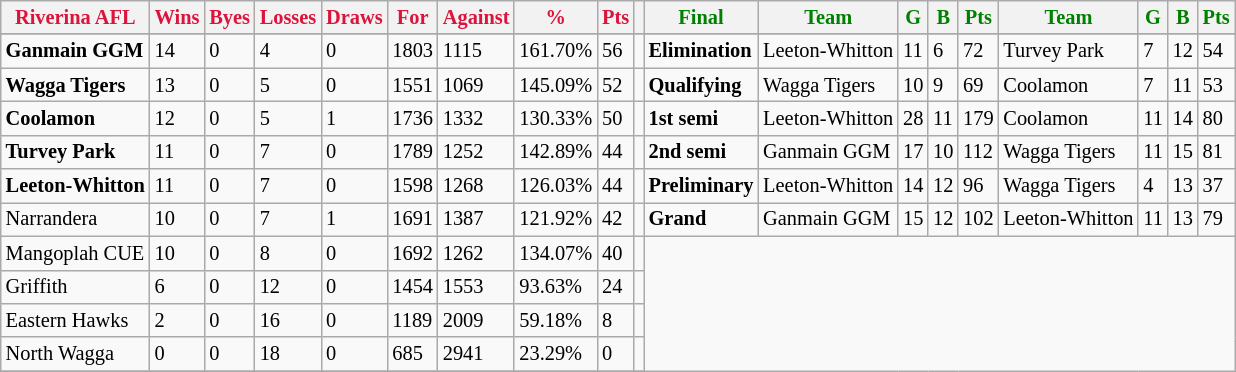<table class="wikitable" style="font-size: 85%; text-align: left">
<tr>
<th style="color:crimson">Riverina AFL</th>
<th style="color:crimson">Wins</th>
<th style="color:crimson">Byes</th>
<th style="color:crimson">Losses</th>
<th style="color:crimson">Draws</th>
<th style="color:crimson">For</th>
<th style="color:crimson">Against</th>
<th style="color:crimson">%</th>
<th style="color:crimson">Pts</th>
<th></th>
<th style="color:green">Final</th>
<th style="color:green">Team</th>
<th style="color:green">G</th>
<th style="color:green">B</th>
<th style="color:green">Pts</th>
<th style="color:green">Team</th>
<th style="color:green">G</th>
<th style="color:green">B</th>
<th style="color:green">Pts</th>
</tr>
<tr>
</tr>
<tr>
</tr>
<tr>
<td><strong>	Ganmain GGM	</strong></td>
<td>14</td>
<td>0</td>
<td>4</td>
<td>0</td>
<td>1803</td>
<td>1115</td>
<td>161.70%</td>
<td>56</td>
<td></td>
<td><strong>Elimination</strong></td>
<td>Leeton-Whitton</td>
<td>11</td>
<td>6</td>
<td>72</td>
<td>Turvey Park</td>
<td>7</td>
<td>12</td>
<td>54</td>
</tr>
<tr>
<td><strong>	Wagga Tigers	</strong></td>
<td>13</td>
<td>0</td>
<td>5</td>
<td>0</td>
<td>1551</td>
<td>1069</td>
<td>145.09%</td>
<td>52</td>
<td></td>
<td><strong>Qualifying</strong></td>
<td>Wagga Tigers</td>
<td>10</td>
<td>9</td>
<td>69</td>
<td>Coolamon</td>
<td>7</td>
<td>11</td>
<td>53</td>
</tr>
<tr>
<td><strong>	Coolamon	</strong></td>
<td>12</td>
<td>0</td>
<td>5</td>
<td>1</td>
<td>1736</td>
<td>1332</td>
<td>130.33%</td>
<td>50</td>
<td></td>
<td><strong>1st semi</strong></td>
<td>Leeton-Whitton</td>
<td>28</td>
<td>11</td>
<td>179</td>
<td>Coolamon</td>
<td>11</td>
<td>14</td>
<td>80</td>
</tr>
<tr>
<td><strong>	Turvey Park	</strong></td>
<td>11</td>
<td>0</td>
<td>7</td>
<td>0</td>
<td>1789</td>
<td>1252</td>
<td>142.89%</td>
<td>44</td>
<td></td>
<td><strong>2nd semi</strong></td>
<td>Ganmain GGM</td>
<td>17</td>
<td>10</td>
<td>112</td>
<td>Wagga Tigers</td>
<td>11</td>
<td>15</td>
<td>81</td>
</tr>
<tr>
<td><strong>	Leeton-Whitton	</strong></td>
<td>11</td>
<td>0</td>
<td>7</td>
<td>0</td>
<td>1598</td>
<td>1268</td>
<td>126.03%</td>
<td>44</td>
<td></td>
<td><strong>Preliminary</strong></td>
<td>Leeton-Whitton</td>
<td>14</td>
<td>12</td>
<td>96</td>
<td>Wagga Tigers</td>
<td>4</td>
<td>13</td>
<td>37</td>
</tr>
<tr>
<td>Narrandera</td>
<td>10</td>
<td>0</td>
<td>7</td>
<td>1</td>
<td>1691</td>
<td>1387</td>
<td>121.92%</td>
<td>42</td>
<td></td>
<td><strong>Grand</strong></td>
<td>Ganmain GGM</td>
<td>15</td>
<td>12</td>
<td>102</td>
<td>Leeton-Whitton</td>
<td>11</td>
<td>13</td>
<td>79</td>
</tr>
<tr>
<td>Mangoplah CUE</td>
<td>10</td>
<td>0</td>
<td>8</td>
<td>0</td>
<td>1692</td>
<td>1262</td>
<td>134.07%</td>
<td>40</td>
<td></td>
</tr>
<tr>
<td>Griffith</td>
<td>6</td>
<td>0</td>
<td>12</td>
<td>0</td>
<td>1454</td>
<td>1553</td>
<td>93.63%</td>
<td>24</td>
<td></td>
</tr>
<tr>
<td>Eastern Hawks</td>
<td>2</td>
<td>0</td>
<td>16</td>
<td>0</td>
<td>1189</td>
<td>2009</td>
<td>59.18%</td>
<td>8</td>
<td></td>
</tr>
<tr>
<td>North Wagga</td>
<td>0</td>
<td>0</td>
<td>18</td>
<td>0</td>
<td>685</td>
<td>2941</td>
<td>23.29%</td>
<td>0</td>
<td></td>
</tr>
<tr>
</tr>
</table>
